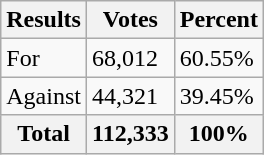<table class="wikitable">
<tr>
<th>Results</th>
<th>Votes</th>
<th>Percent</th>
</tr>
<tr>
<td>For</td>
<td>68,012</td>
<td>60.55%</td>
</tr>
<tr>
<td>Against</td>
<td>44,321</td>
<td>39.45%</td>
</tr>
<tr>
<th>Total</th>
<th>112,333</th>
<th>100%</th>
</tr>
</table>
